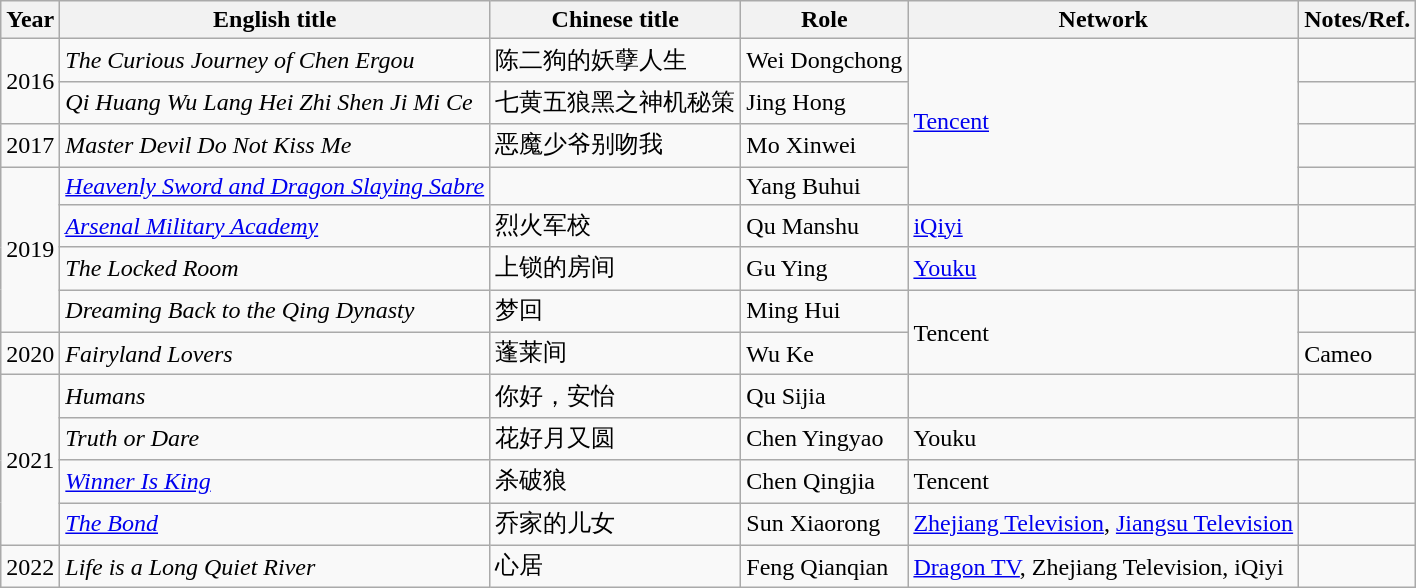<table class="wikitable sortable">
<tr>
<th>Year</th>
<th>English title</th>
<th>Chinese title</th>
<th>Role</th>
<th>Network</th>
<th class="unsortable">Notes/Ref.</th>
</tr>
<tr>
<td rowspan=2>2016</td>
<td><em>The Curious Journey of Chen Ergou</em></td>
<td>陈二狗的妖孽人生</td>
<td>Wei Dongchong</td>
<td rowspan=4><a href='#'>Tencent</a></td>
<td></td>
</tr>
<tr>
<td><em>Qi Huang Wu Lang Hei Zhi Shen Ji Mi Ce</em></td>
<td>七黄五狼黑之神机秘策</td>
<td>Jing Hong</td>
<td></td>
</tr>
<tr>
<td>2017</td>
<td><em>Master Devil Do Not Kiss Me</em></td>
<td>恶魔少爷别吻我</td>
<td>Mo Xinwei</td>
<td></td>
</tr>
<tr>
<td rowspan=4>2019</td>
<td><em><a href='#'>Heavenly Sword and Dragon Slaying Sabre</a></em></td>
<td></td>
<td>Yang Buhui</td>
<td></td>
</tr>
<tr>
<td><em><a href='#'>Arsenal Military Academy</a> </em></td>
<td>烈火军校</td>
<td>Qu Manshu</td>
<td><a href='#'>iQiyi</a></td>
<td></td>
</tr>
<tr>
<td><em>The Locked Room</em></td>
<td>上锁的房间</td>
<td>Gu Ying</td>
<td><a href='#'>Youku</a></td>
<td></td>
</tr>
<tr>
<td><em>Dreaming Back to the Qing Dynasty </em></td>
<td>梦回</td>
<td>Ming Hui</td>
<td rowspan=2>Tencent</td>
<td></td>
</tr>
<tr>
<td rowspan=1>2020</td>
<td><em>Fairyland Lovers</em></td>
<td>蓬莱间</td>
<td>Wu Ke</td>
<td>Cameo</td>
</tr>
<tr>
<td rowspan=4>2021</td>
<td><em>Humans</em></td>
<td>你好，安怡</td>
<td>Qu Sijia</td>
<td></td>
<td></td>
</tr>
<tr>
<td><em>Truth or Dare</em></td>
<td>花好月又圆</td>
<td>Chen Yingyao</td>
<td>Youku</td>
<td></td>
</tr>
<tr>
<td><em><a href='#'>Winner Is King</a></em></td>
<td>杀破狼</td>
<td>Chen Qingjia</td>
<td>Tencent</td>
<td></td>
</tr>
<tr>
<td><em><a href='#'>The Bond</a></em></td>
<td>乔家的儿女</td>
<td>Sun Xiaorong</td>
<td><a href='#'>Zhejiang Television</a>, <a href='#'>Jiangsu Television</a></td>
<td></td>
</tr>
<tr>
<td>2022</td>
<td><em>Life is a Long Quiet River</em></td>
<td>心居</td>
<td>Feng Qianqian</td>
<td><a href='#'>Dragon TV</a>, Zhejiang Television, iQiyi</td>
<td></td>
</tr>
</table>
